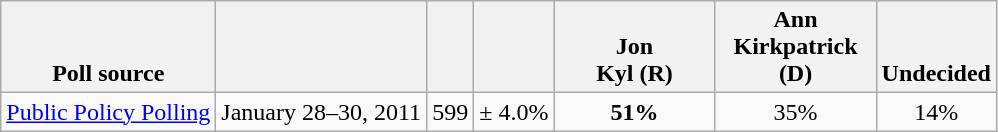<table class="wikitable" style="text-align:center">
<tr valign=bottom>
<th>Poll source</th>
<th></th>
<th></th>
<th></th>
<th style="width:100px;">Jon<br>Kyl (R)</th>
<th style="width:100px;">Ann<br>Kirkpatrick (D)</th>
<th>Undecided</th>
</tr>
<tr>
<td align=left><a href='#'>Public Policy Polling</a></td>
<td>January 28–30, 2011</td>
<td>599</td>
<td>± 4.0%</td>
<td><strong>51%</strong></td>
<td>35%</td>
<td>14%</td>
</tr>
</table>
